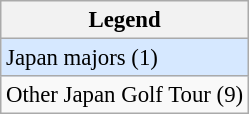<table class="wikitable" style="font-size:95%;">
<tr>
<th>Legend</th>
</tr>
<tr style="background:#D6E8FF;">
<td>Japan majors (1)</td>
</tr>
<tr>
<td>Other Japan Golf Tour (9)</td>
</tr>
</table>
